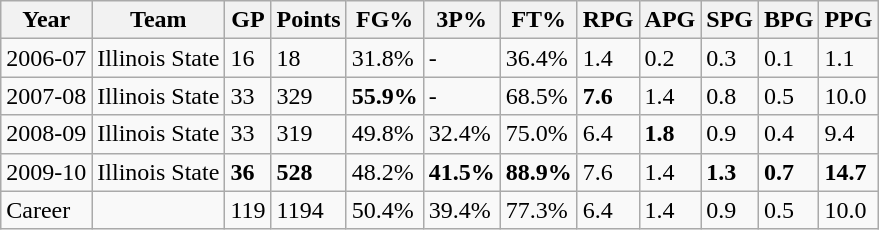<table class="wikitable">
<tr>
<th>Year</th>
<th>Team</th>
<th>GP</th>
<th>Points</th>
<th>FG%</th>
<th>3P%</th>
<th>FT%</th>
<th>RPG</th>
<th>APG</th>
<th>SPG</th>
<th>BPG</th>
<th>PPG</th>
</tr>
<tr>
<td>2006-07</td>
<td>Illinois State</td>
<td>16</td>
<td>18</td>
<td>31.8%</td>
<td>-</td>
<td>36.4%</td>
<td>1.4</td>
<td>0.2</td>
<td>0.3</td>
<td>0.1</td>
<td>1.1</td>
</tr>
<tr>
<td>2007-08</td>
<td>Illinois State</td>
<td>33</td>
<td>329</td>
<td><strong>55.9%</strong></td>
<td>-</td>
<td>68.5%</td>
<td><strong>7.6</strong></td>
<td>1.4</td>
<td>0.8</td>
<td>0.5</td>
<td>10.0</td>
</tr>
<tr>
<td>2008-09</td>
<td>Illinois State</td>
<td>33</td>
<td>319</td>
<td>49.8%</td>
<td>32.4%</td>
<td>75.0%</td>
<td>6.4</td>
<td><strong>1.8</strong></td>
<td>0.9</td>
<td>0.4</td>
<td>9.4</td>
</tr>
<tr>
<td>2009-10</td>
<td>Illinois State</td>
<td><strong>36</strong></td>
<td><strong>528</strong></td>
<td>48.2%</td>
<td><strong>41.5%</strong></td>
<td><strong>88.9%</strong></td>
<td>7.6</td>
<td>1.4</td>
<td><strong>1.3</strong></td>
<td><strong>0.7</strong></td>
<td><strong>14.7</strong></td>
</tr>
<tr>
<td>Career</td>
<td></td>
<td>119</td>
<td>1194</td>
<td>50.4%</td>
<td>39.4%</td>
<td>77.3%</td>
<td>6.4</td>
<td>1.4</td>
<td>0.9</td>
<td>0.5</td>
<td>10.0</td>
</tr>
</table>
